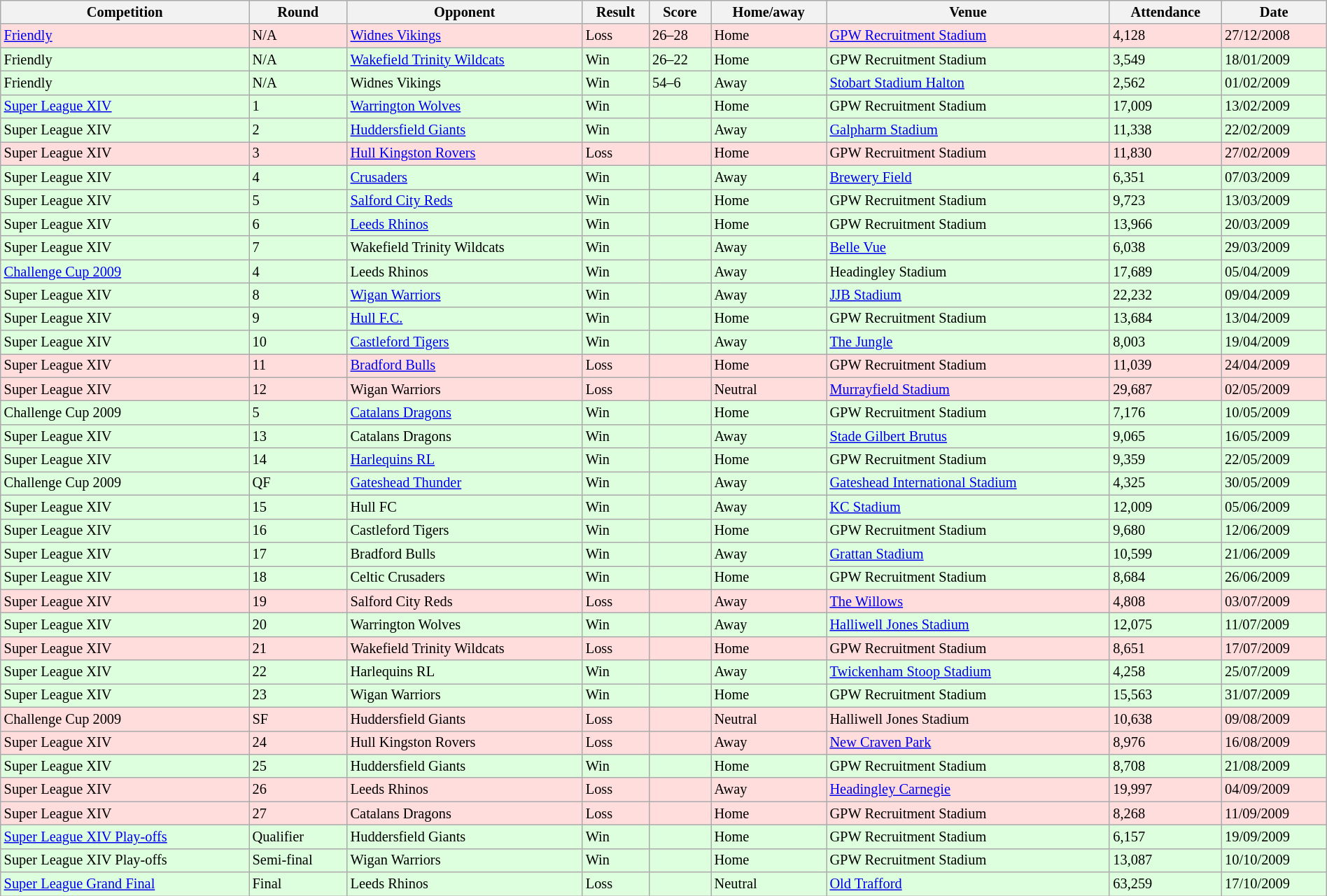<table class="wikitable" style="font-size:85%;" width="100%">
<tr>
<th>Competition</th>
<th>Round</th>
<th>Opponent</th>
<th>Result</th>
<th>Score</th>
<th>Home/away</th>
<th>Venue</th>
<th>Attendance</th>
<th>Date</th>
</tr>
<tr bgcolor="#ffdddd">
<td><a href='#'>Friendly</a></td>
<td>N/A</td>
<td> <a href='#'>Widnes Vikings</a></td>
<td>Loss</td>
<td>26–28</td>
<td>Home</td>
<td><a href='#'>GPW Recruitment Stadium</a></td>
<td>4,128</td>
<td>27/12/2008</td>
</tr>
<tr bgcolor="#ddffdd">
<td>Friendly</td>
<td>N/A</td>
<td> <a href='#'>Wakefield Trinity Wildcats</a></td>
<td>Win</td>
<td>26–22</td>
<td>Home</td>
<td>GPW Recruitment Stadium</td>
<td>3,549</td>
<td>18/01/2009</td>
</tr>
<tr bgcolor="#ddffdd">
<td>Friendly</td>
<td>N/A</td>
<td> Widnes Vikings</td>
<td>Win</td>
<td>54–6</td>
<td>Away</td>
<td><a href='#'>Stobart Stadium Halton</a></td>
<td>2,562</td>
<td>01/02/2009</td>
</tr>
<tr bgcolor="#ddffdd">
<td><a href='#'>Super League XIV</a></td>
<td>1</td>
<td> <a href='#'>Warrington Wolves</a></td>
<td>Win</td>
<td></td>
<td>Home</td>
<td>GPW Recruitment Stadium</td>
<td>17,009</td>
<td>13/02/2009</td>
</tr>
<tr bgcolor="#ddffdd">
<td>Super League XIV</td>
<td>2</td>
<td> <a href='#'>Huddersfield Giants</a></td>
<td>Win</td>
<td></td>
<td>Away</td>
<td><a href='#'>Galpharm Stadium</a></td>
<td>11,338</td>
<td>22/02/2009</td>
</tr>
<tr bgcolor="#ffdddd">
<td>Super League XIV</td>
<td>3</td>
<td> <a href='#'>Hull Kingston Rovers</a></td>
<td>Loss</td>
<td></td>
<td>Home</td>
<td>GPW Recruitment Stadium</td>
<td>11,830</td>
<td>27/02/2009</td>
</tr>
<tr bgcolor="#ddffdd">
<td>Super League XIV</td>
<td>4</td>
<td> <a href='#'>Crusaders</a></td>
<td>Win</td>
<td></td>
<td>Away</td>
<td><a href='#'>Brewery Field</a></td>
<td>6,351</td>
<td>07/03/2009</td>
</tr>
<tr bgcolor="#ddffdd">
<td>Super League XIV</td>
<td>5</td>
<td> <a href='#'>Salford City Reds</a></td>
<td>Win</td>
<td></td>
<td>Home</td>
<td>GPW Recruitment Stadium</td>
<td>9,723</td>
<td>13/03/2009</td>
</tr>
<tr bgcolor="#ddffdd">
<td>Super League XIV</td>
<td>6</td>
<td> <a href='#'>Leeds Rhinos</a></td>
<td>Win</td>
<td></td>
<td>Home</td>
<td>GPW Recruitment Stadium</td>
<td>13,966</td>
<td>20/03/2009</td>
</tr>
<tr bgcolor="#ddffdd">
<td>Super League XIV</td>
<td>7</td>
<td> Wakefield Trinity Wildcats</td>
<td>Win</td>
<td></td>
<td>Away</td>
<td><a href='#'>Belle Vue</a></td>
<td>6,038</td>
<td>29/03/2009</td>
</tr>
<tr bgcolor="#ddffdd">
<td><a href='#'>Challenge Cup 2009</a></td>
<td>4</td>
<td> Leeds Rhinos</td>
<td>Win</td>
<td></td>
<td>Away</td>
<td>Headingley Stadium</td>
<td>17,689</td>
<td>05/04/2009</td>
</tr>
<tr bgcolor="#ddffdd">
<td>Super League XIV</td>
<td>8</td>
<td> <a href='#'>Wigan Warriors</a></td>
<td>Win</td>
<td></td>
<td>Away</td>
<td><a href='#'>JJB Stadium</a></td>
<td>22,232</td>
<td>09/04/2009</td>
</tr>
<tr bgcolor="#ddffdd">
<td>Super League XIV</td>
<td>9</td>
<td> <a href='#'>Hull F.C.</a></td>
<td>Win</td>
<td></td>
<td>Home</td>
<td>GPW Recruitment Stadium</td>
<td>13,684</td>
<td>13/04/2009</td>
</tr>
<tr bgcolor="#ddffdd">
<td>Super League XIV</td>
<td>10</td>
<td> <a href='#'>Castleford Tigers</a></td>
<td>Win</td>
<td></td>
<td>Away</td>
<td><a href='#'>The Jungle</a></td>
<td>8,003</td>
<td>19/04/2009</td>
</tr>
<tr bgcolor="#ffdddd">
<td>Super League XIV</td>
<td>11</td>
<td> <a href='#'>Bradford Bulls</a></td>
<td>Loss</td>
<td></td>
<td>Home</td>
<td>GPW Recruitment Stadium</td>
<td>11,039</td>
<td>24/04/2009</td>
</tr>
<tr bgcolor="#ffdddd">
<td>Super League XIV</td>
<td>12</td>
<td> Wigan Warriors</td>
<td>Loss</td>
<td></td>
<td>Neutral</td>
<td><a href='#'>Murrayfield Stadium</a></td>
<td>29,687</td>
<td>02/05/2009</td>
</tr>
<tr bgcolor="#ddffdd">
<td>Challenge Cup 2009</td>
<td>5</td>
<td> <a href='#'>Catalans Dragons</a></td>
<td>Win</td>
<td></td>
<td>Home</td>
<td>GPW Recruitment Stadium</td>
<td>7,176</td>
<td>10/05/2009</td>
</tr>
<tr bgcolor="#ddffdd">
<td>Super League XIV</td>
<td>13</td>
<td> Catalans Dragons</td>
<td>Win</td>
<td></td>
<td>Away</td>
<td><a href='#'>Stade Gilbert Brutus</a></td>
<td>9,065</td>
<td>16/05/2009</td>
</tr>
<tr bgcolor="#ddffdd">
<td>Super League XIV</td>
<td>14</td>
<td> <a href='#'>Harlequins RL</a></td>
<td>Win</td>
<td></td>
<td>Home</td>
<td>GPW Recruitment Stadium</td>
<td>9,359</td>
<td>22/05/2009</td>
</tr>
<tr bgcolor="#ddffdd">
<td>Challenge Cup 2009</td>
<td>QF</td>
<td> <a href='#'>Gateshead Thunder</a></td>
<td>Win</td>
<td></td>
<td>Away</td>
<td><a href='#'>Gateshead International Stadium</a></td>
<td>4,325</td>
<td>30/05/2009</td>
</tr>
<tr bgcolor="#ddffdd">
<td>Super League XIV</td>
<td>15</td>
<td> Hull FC</td>
<td>Win</td>
<td></td>
<td>Away</td>
<td><a href='#'>KC Stadium</a></td>
<td>12,009</td>
<td>05/06/2009</td>
</tr>
<tr bgcolor="#ddffdd">
<td>Super League XIV</td>
<td>16</td>
<td> Castleford Tigers</td>
<td>Win</td>
<td></td>
<td>Home</td>
<td>GPW Recruitment Stadium</td>
<td>9,680</td>
<td>12/06/2009</td>
</tr>
<tr bgcolor="#ddffdd">
<td>Super League XIV</td>
<td>17</td>
<td> Bradford Bulls</td>
<td>Win</td>
<td></td>
<td>Away</td>
<td><a href='#'>Grattan Stadium</a></td>
<td>10,599</td>
<td>21/06/2009</td>
</tr>
<tr bgcolor="#ddffdd">
<td>Super League XIV</td>
<td>18</td>
<td> Celtic Crusaders</td>
<td>Win</td>
<td></td>
<td>Home</td>
<td>GPW Recruitment Stadium</td>
<td>8,684</td>
<td>26/06/2009</td>
</tr>
<tr bgcolor="#ffdddd">
<td>Super League XIV</td>
<td>19</td>
<td> Salford City Reds</td>
<td>Loss</td>
<td></td>
<td>Away</td>
<td><a href='#'>The Willows</a></td>
<td>4,808</td>
<td>03/07/2009</td>
</tr>
<tr bgcolor="#ddffdd">
<td>Super League XIV</td>
<td>20</td>
<td> Warrington Wolves</td>
<td>Win</td>
<td></td>
<td>Away</td>
<td><a href='#'>Halliwell Jones Stadium</a></td>
<td>12,075</td>
<td>11/07/2009</td>
</tr>
<tr bgcolor="#ffdddd">
<td>Super League XIV</td>
<td>21</td>
<td> Wakefield Trinity Wildcats</td>
<td>Loss</td>
<td></td>
<td>Home</td>
<td>GPW Recruitment Stadium</td>
<td>8,651</td>
<td>17/07/2009</td>
</tr>
<tr bgcolor="#ddffdd">
<td>Super League XIV</td>
<td>22</td>
<td> Harlequins RL</td>
<td>Win</td>
<td></td>
<td>Away</td>
<td><a href='#'>Twickenham Stoop Stadium</a></td>
<td>4,258</td>
<td>25/07/2009</td>
</tr>
<tr bgcolor="#ddffdd">
<td>Super League XIV</td>
<td>23</td>
<td> Wigan Warriors</td>
<td>Win</td>
<td></td>
<td>Home</td>
<td>GPW Recruitment Stadium</td>
<td>15,563</td>
<td>31/07/2009</td>
</tr>
<tr bgcolor="#ffdddd">
<td>Challenge Cup 2009</td>
<td>SF</td>
<td> Huddersfield Giants</td>
<td>Loss</td>
<td></td>
<td>Neutral</td>
<td>Halliwell Jones Stadium</td>
<td>10,638</td>
<td>09/08/2009</td>
</tr>
<tr bgcolor="#ffdddd">
<td>Super League XIV</td>
<td>24</td>
<td> Hull Kingston Rovers</td>
<td>Loss</td>
<td></td>
<td>Away</td>
<td><a href='#'>New Craven Park</a></td>
<td>8,976</td>
<td>16/08/2009</td>
</tr>
<tr bgcolor="#ddffdd">
<td>Super League XIV</td>
<td>25</td>
<td> Huddersfield Giants</td>
<td>Win</td>
<td></td>
<td>Home</td>
<td>GPW Recruitment Stadium</td>
<td>8,708</td>
<td>21/08/2009</td>
</tr>
<tr bgcolor="#ffdddd">
<td>Super League XIV</td>
<td>26</td>
<td> Leeds Rhinos</td>
<td>Loss</td>
<td></td>
<td>Away</td>
<td><a href='#'>Headingley Carnegie</a></td>
<td>19,997</td>
<td>04/09/2009</td>
</tr>
<tr bgcolor="#ffdddd">
<td>Super League XIV</td>
<td>27</td>
<td> Catalans Dragons</td>
<td>Loss</td>
<td></td>
<td>Home</td>
<td>GPW Recruitment Stadium</td>
<td>8,268</td>
<td>11/09/2009</td>
</tr>
<tr bgcolor="#ddffdd">
<td><a href='#'>Super League XIV Play-offs</a></td>
<td>Qualifier</td>
<td> Huddersfield Giants</td>
<td>Win</td>
<td></td>
<td>Home</td>
<td>GPW Recruitment Stadium</td>
<td>6,157</td>
<td>19/09/2009</td>
</tr>
<tr bgcolor="#ddffdd">
<td>Super League XIV Play-offs</td>
<td>Semi-final</td>
<td> Wigan Warriors</td>
<td>Win</td>
<td></td>
<td>Home</td>
<td>GPW Recruitment Stadium</td>
<td>13,087</td>
<td>10/10/2009</td>
</tr>
<tr bgcolor="#ddffdd">
<td><a href='#'>Super League Grand Final</a></td>
<td>Final</td>
<td> Leeds Rhinos</td>
<td>Loss</td>
<td></td>
<td>Neutral</td>
<td><a href='#'>Old Trafford</a></td>
<td>63,259</td>
<td>17/10/2009</td>
</tr>
</table>
